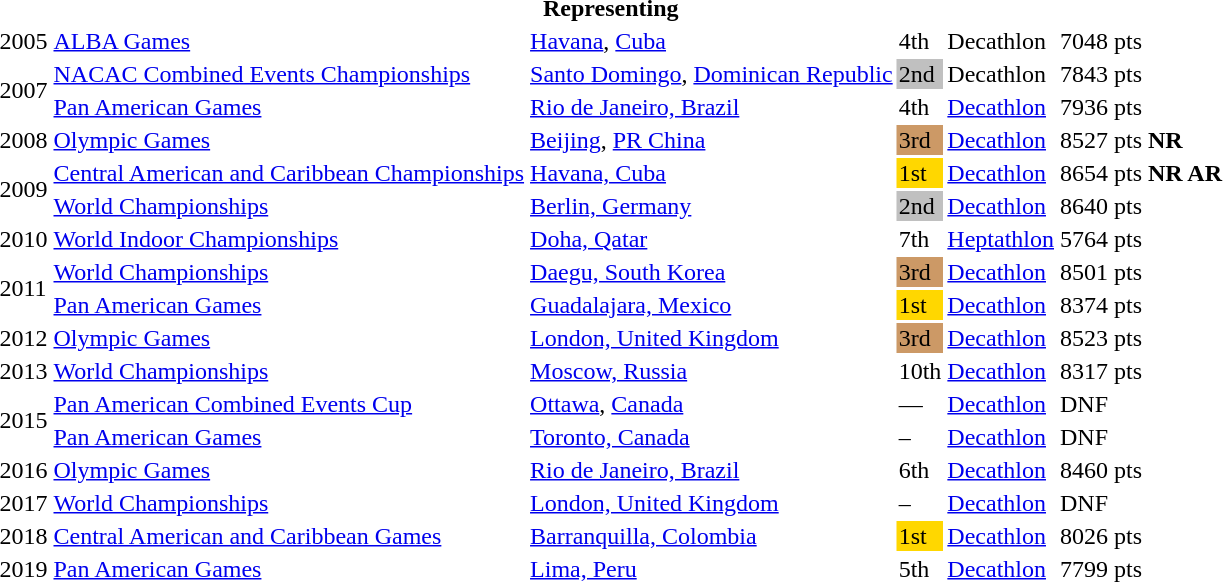<table>
<tr>
<th colspan="6">Representing </th>
</tr>
<tr>
<td>2005</td>
<td><a href='#'>ALBA Games</a></td>
<td><a href='#'>Havana</a>, <a href='#'>Cuba</a></td>
<td>4th</td>
<td>Decathlon</td>
<td>7048 pts</td>
</tr>
<tr>
<td rowspan=2>2007</td>
<td><a href='#'>NACAC Combined Events Championships</a></td>
<td><a href='#'>Santo Domingo</a>, <a href='#'>Dominican Republic</a></td>
<td bgcolor="silver">2nd</td>
<td>Decathlon</td>
<td>7843 pts</td>
</tr>
<tr>
<td><a href='#'>Pan American Games</a></td>
<td><a href='#'>Rio de Janeiro, Brazil</a></td>
<td>4th</td>
<td><a href='#'>Decathlon</a></td>
<td>7936 pts</td>
</tr>
<tr>
<td>2008</td>
<td><a href='#'>Olympic Games</a></td>
<td><a href='#'>Beijing</a>, <a href='#'>PR China</a></td>
<td bgcolor="cc9966">3rd</td>
<td><a href='#'>Decathlon</a></td>
<td>8527 pts <strong>NR</strong></td>
</tr>
<tr>
<td rowspan=2>2009</td>
<td><a href='#'>Central American and Caribbean Championships</a></td>
<td><a href='#'>Havana, Cuba</a></td>
<td bgcolor="gold">1st</td>
<td><a href='#'>Decathlon</a></td>
<td>8654 pts <strong>NR AR</strong></td>
</tr>
<tr>
<td><a href='#'>World Championships</a></td>
<td><a href='#'>Berlin, Germany</a></td>
<td bgcolor="silver">2nd</td>
<td><a href='#'>Decathlon</a></td>
<td>8640 pts</td>
</tr>
<tr>
<td>2010</td>
<td><a href='#'>World Indoor Championships</a></td>
<td><a href='#'>Doha, Qatar</a></td>
<td>7th</td>
<td><a href='#'>Heptathlon</a></td>
<td>5764 pts</td>
</tr>
<tr>
<td rowspan=2>2011</td>
<td><a href='#'>World Championships</a></td>
<td><a href='#'>Daegu, South Korea</a></td>
<td bgcolor="cc9966">3rd</td>
<td><a href='#'>Decathlon</a></td>
<td>8501 pts</td>
</tr>
<tr>
<td><a href='#'>Pan American Games</a></td>
<td><a href='#'>Guadalajara, Mexico</a></td>
<td bgcolor="gold">1st</td>
<td><a href='#'>Decathlon</a></td>
<td>8374 pts</td>
</tr>
<tr>
<td>2012</td>
<td><a href='#'>Olympic Games</a></td>
<td><a href='#'>London, United Kingdom</a></td>
<td bgcolor="cc9966">3rd</td>
<td><a href='#'>Decathlon</a></td>
<td>8523 pts</td>
</tr>
<tr>
<td>2013</td>
<td><a href='#'>World Championships</a></td>
<td><a href='#'>Moscow, Russia</a></td>
<td>10th</td>
<td><a href='#'>Decathlon</a></td>
<td>8317 pts</td>
</tr>
<tr>
<td rowspan=2>2015</td>
<td><a href='#'>Pan American Combined Events Cup</a></td>
<td><a href='#'>Ottawa</a>, <a href='#'>Canada</a></td>
<td>—</td>
<td><a href='#'>Decathlon</a></td>
<td>DNF</td>
</tr>
<tr>
<td><a href='#'>Pan American Games</a></td>
<td><a href='#'>Toronto, Canada</a></td>
<td>–</td>
<td><a href='#'>Decathlon</a></td>
<td>DNF</td>
</tr>
<tr>
<td>2016</td>
<td><a href='#'>Olympic Games</a></td>
<td><a href='#'>Rio de Janeiro, Brazil</a></td>
<td>6th</td>
<td><a href='#'>Decathlon</a></td>
<td>8460 pts</td>
</tr>
<tr>
<td>2017</td>
<td><a href='#'>World Championships</a></td>
<td><a href='#'>London, United Kingdom</a></td>
<td>–</td>
<td><a href='#'>Decathlon</a></td>
<td>DNF</td>
</tr>
<tr>
<td>2018</td>
<td><a href='#'>Central American and Caribbean Games</a></td>
<td><a href='#'>Barranquilla, Colombia</a></td>
<td bgcolor=gold>1st</td>
<td><a href='#'>Decathlon</a></td>
<td>8026 pts</td>
</tr>
<tr>
<td>2019</td>
<td><a href='#'>Pan American Games</a></td>
<td><a href='#'>Lima, Peru</a></td>
<td>5th</td>
<td><a href='#'>Decathlon</a></td>
<td>7799 pts</td>
</tr>
</table>
